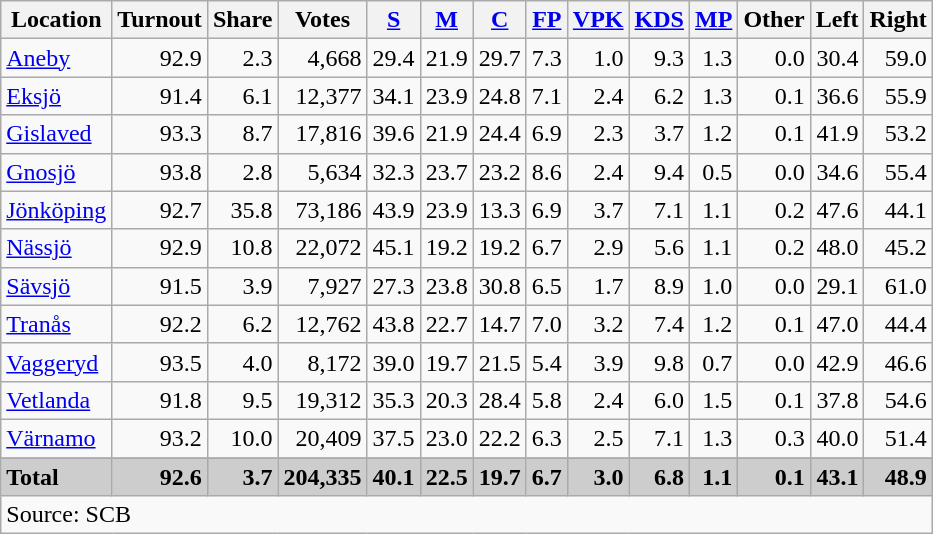<table class="wikitable sortable" style=text-align:right>
<tr>
<th>Location</th>
<th>Turnout</th>
<th>Share</th>
<th>Votes</th>
<th><a href='#'>S</a></th>
<th><a href='#'>M</a></th>
<th><a href='#'>C</a></th>
<th><a href='#'>FP</a></th>
<th><a href='#'>VPK</a></th>
<th><a href='#'>KDS</a></th>
<th><a href='#'>MP</a></th>
<th>Other</th>
<th>Left</th>
<th>Right</th>
</tr>
<tr>
<td align=left><a href='#'>Aneby</a></td>
<td>92.9</td>
<td>2.3</td>
<td>4,668</td>
<td>29.4</td>
<td>21.9</td>
<td>29.7</td>
<td>7.3</td>
<td>1.0</td>
<td>9.3</td>
<td>1.3</td>
<td>0.0</td>
<td>30.4</td>
<td>59.0</td>
</tr>
<tr>
<td align=left><a href='#'>Eksjö</a></td>
<td>91.4</td>
<td>6.1</td>
<td>12,377</td>
<td>34.1</td>
<td>23.9</td>
<td>24.8</td>
<td>7.1</td>
<td>2.4</td>
<td>6.2</td>
<td>1.3</td>
<td>0.1</td>
<td>36.6</td>
<td>55.9</td>
</tr>
<tr>
<td align=left><a href='#'>Gislaved</a></td>
<td>93.3</td>
<td>8.7</td>
<td>17,816</td>
<td>39.6</td>
<td>21.9</td>
<td>24.4</td>
<td>6.9</td>
<td>2.3</td>
<td>3.7</td>
<td>1.2</td>
<td>0.1</td>
<td>41.9</td>
<td>53.2</td>
</tr>
<tr>
<td align=left><a href='#'>Gnosjö</a></td>
<td>93.8</td>
<td>2.8</td>
<td>5,634</td>
<td>32.3</td>
<td>23.7</td>
<td>23.2</td>
<td>8.6</td>
<td>2.4</td>
<td>9.4</td>
<td>0.5</td>
<td>0.0</td>
<td>34.6</td>
<td>55.4</td>
</tr>
<tr>
<td align=left><a href='#'>Jönköping</a></td>
<td>92.7</td>
<td>35.8</td>
<td>73,186</td>
<td>43.9</td>
<td>23.9</td>
<td>13.3</td>
<td>6.9</td>
<td>3.7</td>
<td>7.1</td>
<td>1.1</td>
<td>0.2</td>
<td>47.6</td>
<td>44.1</td>
</tr>
<tr>
<td align=left><a href='#'>Nässjö</a></td>
<td>92.9</td>
<td>10.8</td>
<td>22,072</td>
<td>45.1</td>
<td>19.2</td>
<td>19.2</td>
<td>6.7</td>
<td>2.9</td>
<td>5.6</td>
<td>1.1</td>
<td>0.2</td>
<td>48.0</td>
<td>45.2</td>
</tr>
<tr>
<td align=left><a href='#'>Sävsjö</a></td>
<td>91.5</td>
<td>3.9</td>
<td>7,927</td>
<td>27.3</td>
<td>23.8</td>
<td>30.8</td>
<td>6.5</td>
<td>1.7</td>
<td>8.9</td>
<td>1.0</td>
<td>0.0</td>
<td>29.1</td>
<td>61.0</td>
</tr>
<tr>
<td align=left><a href='#'>Tranås</a></td>
<td>92.2</td>
<td>6.2</td>
<td>12,762</td>
<td>43.8</td>
<td>22.7</td>
<td>14.7</td>
<td>7.0</td>
<td>3.2</td>
<td>7.4</td>
<td>1.2</td>
<td>0.1</td>
<td>47.0</td>
<td>44.4</td>
</tr>
<tr>
<td align=left><a href='#'>Vaggeryd</a></td>
<td>93.5</td>
<td>4.0</td>
<td>8,172</td>
<td>39.0</td>
<td>19.7</td>
<td>21.5</td>
<td>5.4</td>
<td>3.9</td>
<td>9.8</td>
<td>0.7</td>
<td>0.0</td>
<td>42.9</td>
<td>46.6</td>
</tr>
<tr>
<td align=left><a href='#'>Vetlanda</a></td>
<td>91.8</td>
<td>9.5</td>
<td>19,312</td>
<td>35.3</td>
<td>20.3</td>
<td>28.4</td>
<td>5.8</td>
<td>2.4</td>
<td>6.0</td>
<td>1.5</td>
<td>0.1</td>
<td>37.8</td>
<td>54.6</td>
</tr>
<tr>
<td align=left><a href='#'>Värnamo</a></td>
<td>93.2</td>
<td>10.0</td>
<td>20,409</td>
<td>37.5</td>
<td>23.0</td>
<td>22.2</td>
<td>6.3</td>
<td>2.5</td>
<td>7.1</td>
<td>1.3</td>
<td>0.3</td>
<td>40.0</td>
<td>51.4</td>
</tr>
<tr>
</tr>
<tr style="background:#CDCDCD;">
<td align=left><strong>Total</strong></td>
<td><strong>92.6</strong></td>
<td><strong>3.7</strong></td>
<td><strong>204,335</strong></td>
<td><strong>40.1</strong></td>
<td><strong>22.5</strong></td>
<td><strong>19.7</strong></td>
<td><strong>6.7</strong></td>
<td><strong>3.0</strong></td>
<td><strong>6.8</strong></td>
<td><strong>1.1</strong></td>
<td><strong>0.1</strong></td>
<td><strong>43.1</strong></td>
<td><strong>48.9</strong></td>
</tr>
<tr>
<td align=left colspan=14>Source: SCB </td>
</tr>
</table>
